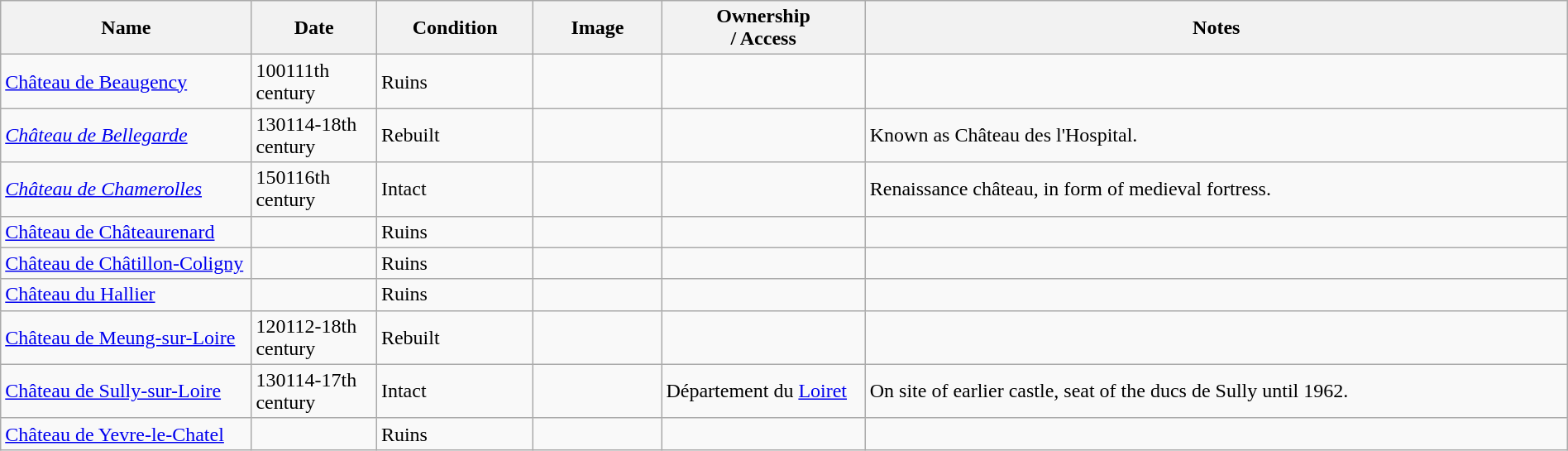<table class="wikitable sortable" width="100%">
<tr>
<th width="16%">Name<br></th>
<th width="8%">Date<br></th>
<th width="10%">Condition<br></th>
<th class="unsortable" width="96px">Image</th>
<th width="13%">Ownership<br>/ Access</th>
<th class="unsortable">Notes</th>
</tr>
<tr>
<td><a href='#'>Château de Beaugency</a></td>
<td><span>1001</span>11th century</td>
<td>Ruins</td>
<td></td>
<td></td>
<td></td>
</tr>
<tr>
<td><em><a href='#'>Château de Bellegarde</a></em></td>
<td><span>1301</span>14-18th century</td>
<td>Rebuilt</td>
<td></td>
<td></td>
<td>Known as Château des l'Hospital.</td>
</tr>
<tr>
<td><em><a href='#'>Château de Chamerolles</a></em></td>
<td><span>1501</span>16th century</td>
<td>Intact</td>
<td></td>
<td></td>
<td>Renaissance château, in form of medieval fortress.</td>
</tr>
<tr>
<td><a href='#'>Château de Châteaurenard</a></td>
<td></td>
<td>Ruins</td>
<td></td>
<td></td>
<td></td>
</tr>
<tr>
<td><a href='#'>Château de Châtillon-Coligny</a></td>
<td></td>
<td>Ruins</td>
<td></td>
<td></td>
<td></td>
</tr>
<tr>
<td><a href='#'>Château du Hallier</a></td>
<td></td>
<td>Ruins</td>
<td></td>
<td></td>
<td></td>
</tr>
<tr>
<td><a href='#'>Château de Meung-sur-Loire</a></td>
<td><span>1201</span>12-18th century</td>
<td>Rebuilt</td>
<td></td>
<td></td>
<td></td>
</tr>
<tr>
<td><a href='#'>Château de Sully-sur-Loire</a></td>
<td><span>1301</span>14-17th century</td>
<td>Intact</td>
<td></td>
<td>Département du <a href='#'>Loiret</a></td>
<td>On site of earlier castle, seat of the ducs de Sully until 1962.</td>
</tr>
<tr>
<td><a href='#'>Château de Yevre-le-Chatel</a></td>
<td></td>
<td>Ruins</td>
<td></td>
<td></td>
<td></td>
</tr>
</table>
